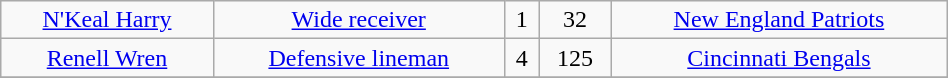<table class="wikitable" style="width:50%;">
<tr align="center">
<td><a href='#'>N'Keal Harry</a></td>
<td><a href='#'>Wide receiver</a></td>
<td>1</td>
<td>32</td>
<td><a href='#'>New England Patriots</a></td>
</tr>
<tr align="center">
<td><a href='#'>Renell Wren</a></td>
<td><a href='#'>Defensive lineman</a></td>
<td>4</td>
<td>125</td>
<td><a href='#'>Cincinnati Bengals</a></td>
</tr>
<tr align="center">
</tr>
</table>
